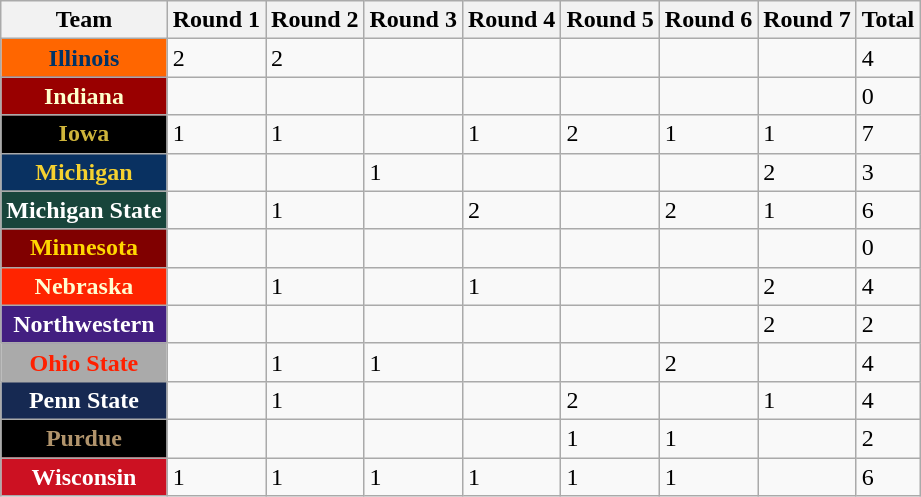<table class="wikitable sortable">
<tr>
<th>Team</th>
<th>Round 1</th>
<th>Round 2</th>
<th>Round 3</th>
<th>Round 4</th>
<th>Round 5</th>
<th>Round 6</th>
<th>Round 7</th>
<th>Total</th>
</tr>
<tr>
<th style="background:#FF6600; color:#003366;">Illinois</th>
<td>2</td>
<td>2</td>
<td></td>
<td></td>
<td></td>
<td></td>
<td></td>
<td>4</td>
</tr>
<tr>
<th style="background:#990000; color:#FFFFCC;">Indiana</th>
<td></td>
<td></td>
<td></td>
<td></td>
<td></td>
<td></td>
<td></td>
<td>0</td>
</tr>
<tr>
<th style="background:#000000; color:#CFB53B;">Iowa</th>
<td>1</td>
<td>1</td>
<td></td>
<td>1</td>
<td>2</td>
<td>1</td>
<td>1</td>
<td>7</td>
</tr>
<tr>
<th style="background:#093161; color:#f5d130;">Michigan</th>
<td></td>
<td></td>
<td>1</td>
<td></td>
<td></td>
<td></td>
<td>2</td>
<td>3</td>
</tr>
<tr>
<th style="background:#18453b; color:#FFFFFF;">Michigan State</th>
<td></td>
<td>1</td>
<td></td>
<td>2</td>
<td></td>
<td>2</td>
<td>1</td>
<td>6</td>
</tr>
<tr>
<th style="background:#800000; color:#FFD700;">Minnesota</th>
<td></td>
<td></td>
<td></td>
<td></td>
<td></td>
<td></td>
<td></td>
<td>0</td>
</tr>
<tr>
<th style="background:#FF2400; color:#FFFDD0;">Nebraska</th>
<td></td>
<td>1</td>
<td></td>
<td>1</td>
<td></td>
<td></td>
<td>2</td>
<td>4</td>
</tr>
<tr>
<th style="background:#431F81; color:#FFFFFF;">Northwestern</th>
<td></td>
<td></td>
<td></td>
<td></td>
<td></td>
<td></td>
<td>2</td>
<td>2</td>
</tr>
<tr>
<th style="background:#AAAAAA; color:#FF2000;">Ohio State</th>
<td></td>
<td>1</td>
<td>1</td>
<td></td>
<td></td>
<td>2</td>
<td></td>
<td>4</td>
</tr>
<tr>
<th style="background:#162952; color:#FFFFFF;">Penn State</th>
<td></td>
<td>1</td>
<td></td>
<td></td>
<td>2</td>
<td></td>
<td>1</td>
<td>4</td>
</tr>
<tr>
<th style="background:#000000; color:#b1946c;">Purdue</th>
<td></td>
<td></td>
<td></td>
<td></td>
<td>1</td>
<td>1</td>
<td></td>
<td>2</td>
</tr>
<tr>
<th style="background:#cc1122; color:#FFFFFF;">Wisconsin</th>
<td>1</td>
<td>1</td>
<td>1</td>
<td>1</td>
<td>1</td>
<td>1</td>
<td></td>
<td>6</td>
</tr>
</table>
